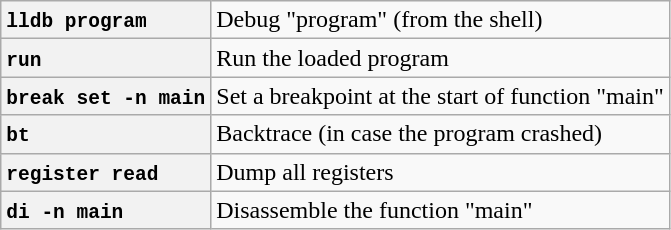<table class="wikitable">
<tr>
<th style="text-align:left"><code>lldb program</code></th>
<td>Debug "program" (from the shell)</td>
</tr>
<tr>
<th style="text-align:left"><code>run</code></th>
<td>Run the loaded program</td>
</tr>
<tr>
<th><code>break set -n main</code></th>
<td>Set a breakpoint at the start of function "main"</td>
</tr>
<tr>
<th style="text-align:left"><code>bt </code></th>
<td>Backtrace (in case the program crashed)</td>
</tr>
<tr>
<th style="text-align:left"><code>register read</code></th>
<td>Dump all registers</td>
</tr>
<tr>
<th style="text-align:left"><code>di -n main</code></th>
<td>Disassemble the function "main"</td>
</tr>
</table>
